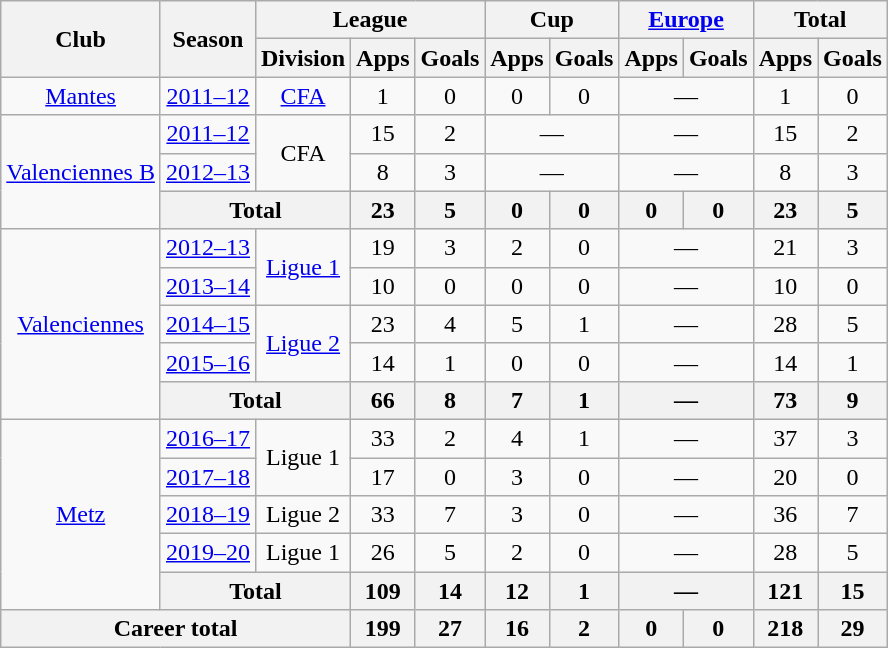<table class="wikitable" style="text-align:center">
<tr>
<th rowspan="2">Club</th>
<th rowspan="2">Season</th>
<th colspan="3">League</th>
<th colspan="2">Cup</th>
<th colspan="2"><a href='#'>Europe</a></th>
<th colspan="2">Total</th>
</tr>
<tr>
<th>Division</th>
<th>Apps</th>
<th>Goals</th>
<th>Apps</th>
<th>Goals</th>
<th>Apps</th>
<th>Goals</th>
<th>Apps</th>
<th>Goals</th>
</tr>
<tr>
<td><a href='#'>Mantes</a></td>
<td><a href='#'>2011–12</a></td>
<td><a href='#'>CFA</a></td>
<td>1</td>
<td>0</td>
<td>0</td>
<td>0</td>
<td colspan="2">—</td>
<td>1</td>
<td>0</td>
</tr>
<tr>
<td rowspan="3"><a href='#'>Valenciennes B</a></td>
<td><a href='#'>2011–12</a></td>
<td rowspan="2">CFA</td>
<td>15</td>
<td>2</td>
<td colspan="2">—</td>
<td colspan="2">—</td>
<td>15</td>
<td>2</td>
</tr>
<tr>
<td><a href='#'>2012–13</a></td>
<td>8</td>
<td>3</td>
<td colspan="2">—</td>
<td colspan="2">—</td>
<td>8</td>
<td>3</td>
</tr>
<tr>
<th colspan="2">Total</th>
<th>23</th>
<th>5</th>
<th>0</th>
<th>0</th>
<th>0</th>
<th>0</th>
<th>23</th>
<th>5</th>
</tr>
<tr>
<td rowspan="5"><a href='#'>Valenciennes</a></td>
<td><a href='#'>2012–13</a></td>
<td rowspan="2"><a href='#'>Ligue 1</a></td>
<td>19</td>
<td>3</td>
<td>2</td>
<td>0</td>
<td colspan="2">—</td>
<td>21</td>
<td>3</td>
</tr>
<tr>
<td><a href='#'>2013–14</a></td>
<td>10</td>
<td>0</td>
<td>0</td>
<td>0</td>
<td colspan="2">—</td>
<td>10</td>
<td>0</td>
</tr>
<tr>
<td><a href='#'>2014–15</a></td>
<td rowspan="2"><a href='#'>Ligue 2</a></td>
<td>23</td>
<td>4</td>
<td>5</td>
<td>1</td>
<td colspan="2">—</td>
<td>28</td>
<td>5</td>
</tr>
<tr>
<td><a href='#'>2015–16</a></td>
<td>14</td>
<td>1</td>
<td>0</td>
<td>0</td>
<td colspan="2">—</td>
<td>14</td>
<td>1</td>
</tr>
<tr>
<th colspan="2">Total</th>
<th>66</th>
<th>8</th>
<th>7</th>
<th>1</th>
<th colspan="2">—</th>
<th>73</th>
<th>9</th>
</tr>
<tr>
<td rowspan="5"><a href='#'>Metz</a></td>
<td><a href='#'>2016–17</a></td>
<td rowspan="2">Ligue 1</td>
<td>33</td>
<td>2</td>
<td>4</td>
<td>1</td>
<td colspan="2">—</td>
<td>37</td>
<td>3</td>
</tr>
<tr>
<td><a href='#'>2017–18</a></td>
<td>17</td>
<td>0</td>
<td>3</td>
<td>0</td>
<td colspan="2">—</td>
<td>20</td>
<td>0</td>
</tr>
<tr>
<td><a href='#'>2018–19</a></td>
<td>Ligue 2</td>
<td>33</td>
<td>7</td>
<td>3</td>
<td>0</td>
<td colspan="2">—</td>
<td>36</td>
<td>7</td>
</tr>
<tr>
<td><a href='#'>2019–20</a></td>
<td>Ligue 1</td>
<td>26</td>
<td>5</td>
<td>2</td>
<td>0</td>
<td colspan="2">—</td>
<td>28</td>
<td>5</td>
</tr>
<tr>
<th colspan="2">Total</th>
<th>109</th>
<th>14</th>
<th>12</th>
<th>1</th>
<th colspan="2">—</th>
<th>121</th>
<th>15</th>
</tr>
<tr>
<th colspan="3">Career total</th>
<th>199</th>
<th>27</th>
<th>16</th>
<th>2</th>
<th>0</th>
<th>0</th>
<th>218</th>
<th>29</th>
</tr>
</table>
